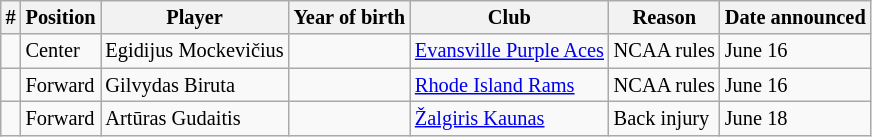<table class="wikitable" style="font-size:85%">
<tr>
<th>#</th>
<th>Position</th>
<th>Player</th>
<th>Year of birth</th>
<th>Club</th>
<th>Reason</th>
<th>Date announced</th>
</tr>
<tr>
<td></td>
<td>Center</td>
<td>Egidijus Mockevičius</td>
<td></td>
<td> <a href='#'>Evansville Purple Aces</a></td>
<td>NCAA rules</td>
<td>June 16</td>
</tr>
<tr>
<td></td>
<td>Forward</td>
<td>Gilvydas Biruta</td>
<td></td>
<td> <a href='#'>Rhode Island Rams</a></td>
<td>NCAA rules</td>
<td>June 16</td>
</tr>
<tr>
<td></td>
<td>Forward</td>
<td>Artūras Gudaitis</td>
<td></td>
<td> <a href='#'>Žalgiris Kaunas</a></td>
<td>Back injury</td>
<td>June 18</td>
</tr>
</table>
